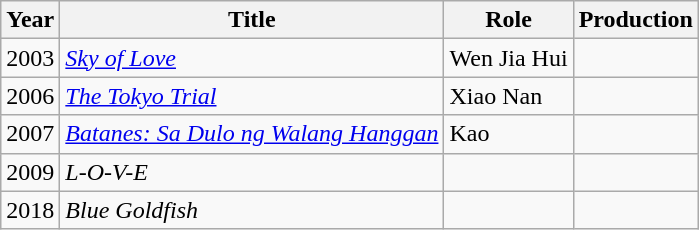<table class="wikitable">
<tr>
<th>Year</th>
<th>Title</th>
<th>Role</th>
<th>Production</th>
</tr>
<tr>
<td>2003</td>
<td><em><a href='#'>Sky of Love</a></em></td>
<td>Wen Jia Hui</td>
<td></td>
</tr>
<tr>
<td>2006</td>
<td><em><a href='#'>The Tokyo Trial</a></em></td>
<td>Xiao Nan</td>
<td></td>
</tr>
<tr>
<td>2007</td>
<td><em><a href='#'>Batanes: Sa Dulo ng Walang Hanggan</a></em></td>
<td>Kao</td>
<td></td>
</tr>
<tr>
<td>2009</td>
<td><em>L-O-V-E</em></td>
<td></td>
<td></td>
</tr>
<tr>
<td>2018</td>
<td><em>Blue Goldfish</em></td>
<td></td>
<td></td>
</tr>
</table>
